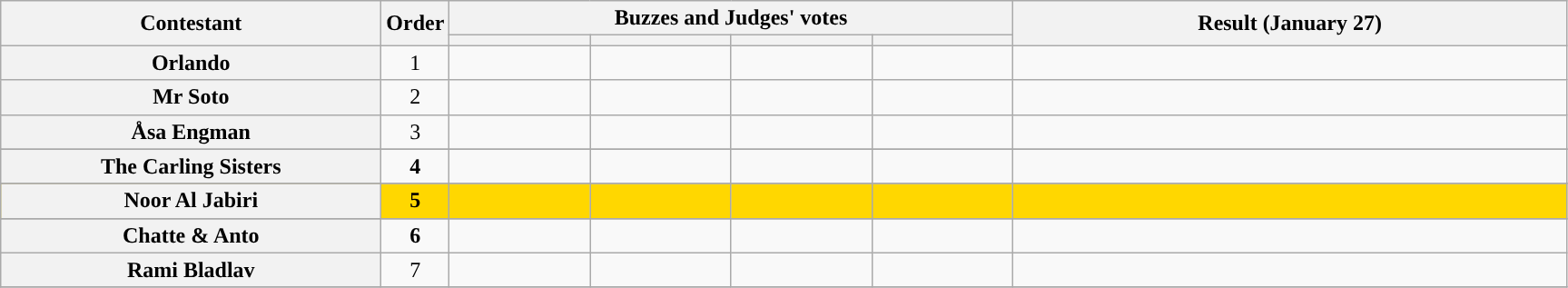<table class="wikitable plainrowheaders sortable" style="text-align:center;">
<tr>
<th scope="col" rowspan="2" class="unsortable" style="width:17em;">Contestant</th>
<th scope="col" rowspan="2" style="width:1em;">Order</th>
<th scope="col" colspan="4" class="unsortable" style="width:24em;">Buzzes and Judges' votes</th>
<th scope="col" rowspan="2" style="width:25em;">Result (January 27)</th>
</tr>
<tr>
<th scope="col" class="unsortable" style="width:6em;"></th>
<th scope="col" class="unsortable" style="width:6em;"></th>
<th scope="col" class="unsortable" style="width:6em;"></th>
<th scope="col" class="unsortable" style="width:6em;"></th>
</tr>
<tr>
<th scope="row">Orlando</th>
<td>1</td>
<td style="text-align:center;"></td>
<td style="text-align:center;"></td>
<td style="text-align:center;"></td>
<td style="text-align:center;"></td>
<td></td>
</tr>
<tr>
<th scope="row">Mr Soto</th>
<td>2</td>
<td style="text-align:center;"></td>
<td style="text-align:center;"></td>
<td style="text-align:center;"></td>
<td style="text-align:center;"></td>
<td></td>
</tr>
<tr>
<th scope="row">Åsa Engman</th>
<td>3</td>
<td style="text-align:center;"></td>
<td style="text-align:center;"><br></td>
<td style="text-align:center;"></td>
<td style="text-align:center;"></td>
<td></td>
</tr>
<tr>
</tr>
<tr -style="background:NavajoWhite">
<th scope="row"><strong>The Carling Sisters</strong></th>
<td><strong>4</strong></td>
<td style="text-align:center;"></td>
<td style="text-align:center;"></td>
<td style="text-align:center;"></td>
<td style="text-align:center;"></td>
<td><strong></strong></td>
</tr>
<tr>
</tr>
<tr style="background:gold">
<th scope="row"><strong>Noor Al Jabiri</strong></th>
<td><strong>5</strong></td>
<td style="text-align:center;"></td>
<td style="text-align:center;"></td>
<td></td>
<td style="text-align:center;"></td>
<td><strong></strong></td>
</tr>
<tr>
</tr>
<tr -style="background:NavajoWhite">
<th scope="row"><strong>Chatte & Anto</strong></th>
<td><strong>6</strong></td>
<td style="text-align:center;"></td>
<td style="text-align:center;"></td>
<td style="text-align:center;"></td>
<td style="text-align:center;"></td>
<td><strong></strong></td>
</tr>
<tr>
<th scope="row">Rami Bladlav</th>
<td>7</td>
<td style="text-align:center;"></td>
<td style="text-align:center;"></td>
<td style="text-align:center;"></td>
<td style="text-align:center;"></td>
<td></td>
</tr>
<tr>
</tr>
</table>
